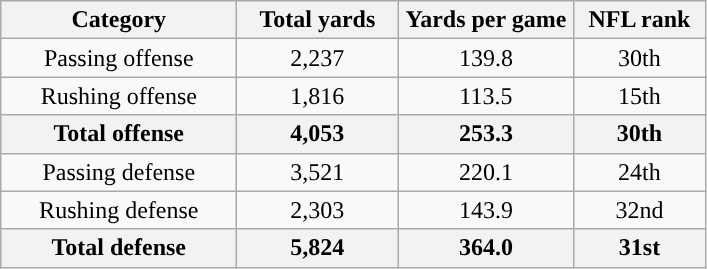<table class="wikitable" style="text-align:center">
<tr>
<th width="150">Category</th>
<th width="100">Total yards</th>
<th width="110">Yards per game</th>
<th width="80">NFL rank<br></th>
</tr>
<tr>
<td>Passing offense</td>
<td>2,237</td>
<td>139.8</td>
<td>30th</td>
</tr>
<tr>
<td>Rushing offense</td>
<td>1,816</td>
<td>113.5</td>
<td>15th</td>
</tr>
<tr>
<th>Total offense</th>
<th>4,053</th>
<th>253.3</th>
<th>30th</th>
</tr>
<tr>
<td>Passing defense</td>
<td>3,521</td>
<td>220.1</td>
<td>24th</td>
</tr>
<tr>
<td>Rushing defense</td>
<td>2,303</td>
<td>143.9</td>
<td>32nd</td>
</tr>
<tr>
<th>Total defense</th>
<th>5,824</th>
<th>364.0</th>
<th>31st</th>
</tr>
</table>
